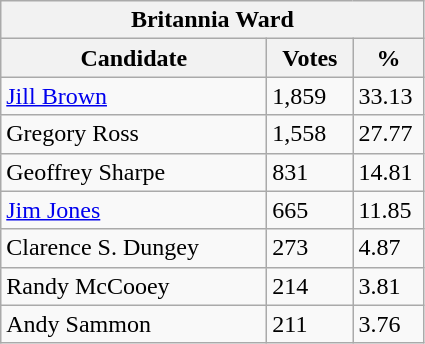<table class="wikitable">
<tr>
<th colspan="3">Britannia Ward</th>
</tr>
<tr>
<th style="width: 170px">Candidate</th>
<th style="width: 50px">Votes</th>
<th style="width: 40px">%</th>
</tr>
<tr>
<td><a href='#'>Jill Brown</a></td>
<td>1,859</td>
<td>33.13</td>
</tr>
<tr>
<td>Gregory Ross</td>
<td>1,558</td>
<td>27.77</td>
</tr>
<tr>
<td>Geoffrey Sharpe</td>
<td>831</td>
<td>14.81</td>
</tr>
<tr>
<td><a href='#'>Jim Jones</a></td>
<td>665</td>
<td>11.85</td>
</tr>
<tr>
<td>Clarence S. Dungey</td>
<td>273</td>
<td>4.87</td>
</tr>
<tr>
<td>Randy McCooey</td>
<td>214</td>
<td>3.81</td>
</tr>
<tr>
<td>Andy Sammon</td>
<td>211</td>
<td>3.76</td>
</tr>
</table>
